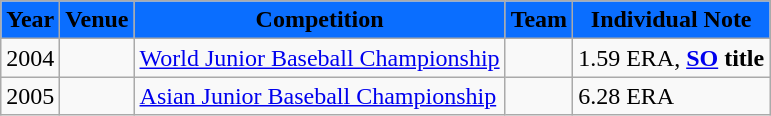<table class="wikitable">
<tr>
<th style="background:#0A6EFF"><span>Year</span></th>
<th style="background:#0A6EFF"><span>Venue</span></th>
<th style="background:#0A6EFF"><span>Competition</span></th>
<th style="background:#0A6EFF"><span>Team</span></th>
<th style="background:#0A6EFF"><span>Individual Note</span></th>
</tr>
<tr>
<td>2004</td>
<td></td>
<td><a href='#'>World Junior Baseball Championship</a></td>
<td style="text-align:center"></td>
<td>1.59 ERA, <strong><a href='#'>SO</a> title</strong></td>
</tr>
<tr>
<td>2005</td>
<td></td>
<td><a href='#'>Asian Junior Baseball Championship</a></td>
<td style="text-align:center"></td>
<td>6.28 ERA</td>
</tr>
</table>
